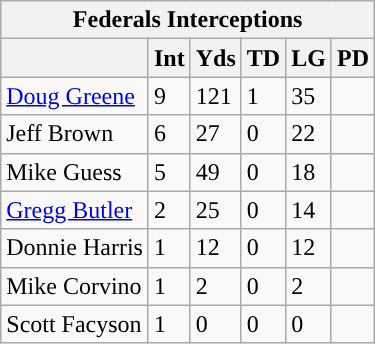<table class="wikitable">
<tr>
<th colspan="6">Federals Interceptions</th>
</tr>
<tr>
<th></th>
<th>Int</th>
<th>Yds</th>
<th>TD</th>
<th>LG</th>
<th>PD</th>
</tr>
<tr>
<td><a href='#'>Doug Greene</a></td>
<td>9</td>
<td>121</td>
<td>1</td>
<td>35</td>
<td></td>
</tr>
<tr>
<td>Jeff Brown</td>
<td>6</td>
<td>27</td>
<td>0</td>
<td>22</td>
<td></td>
</tr>
<tr>
<td>Mike Guess</td>
<td>5</td>
<td>49</td>
<td>0</td>
<td>18</td>
<td></td>
</tr>
<tr>
<td><a href='#'>Gregg Butler</a></td>
<td>2</td>
<td>25</td>
<td>0</td>
<td>14</td>
<td></td>
</tr>
<tr>
<td>Donnie Harris</td>
<td>1</td>
<td>12</td>
<td>0</td>
<td>12</td>
<td></td>
</tr>
<tr>
<td>Mike Corvino</td>
<td>1</td>
<td>2</td>
<td>0</td>
<td>2</td>
<td></td>
</tr>
<tr>
<td>Scott Facyson</td>
<td>1</td>
<td>0</td>
<td>0</td>
<td>0</td>
<td></td>
</tr>
</table>
